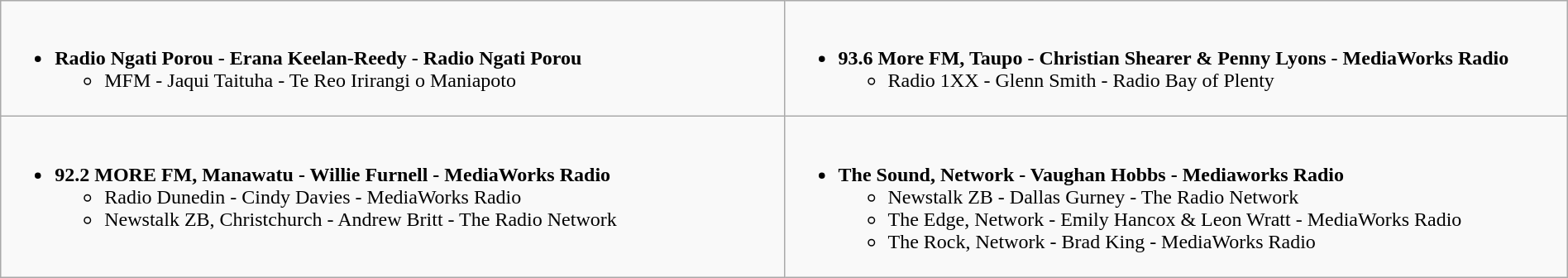<table class=wikitable width="100%">
<tr>
<td valign="top" width="50%"><br><ul><li><strong>Radio Ngati Porou - Erana Keelan-Reedy - Radio Ngati Porou</strong><ul><li>MFM - Jaqui Taituha - Te Reo Irirangi o Maniapoto</li></ul></li></ul></td>
<td valign="top"  width="50%"><br><ul><li><strong>93.6 More FM, Taupo - Christian Shearer & Penny Lyons - MediaWorks Radio</strong><ul><li>Radio 1XX - Glenn Smith - Radio Bay of Plenty</li></ul></li></ul></td>
</tr>
<tr>
<td valign="top" width="50%"><br><ul><li><strong>92.2 MORE FM, Manawatu - Willie Furnell - MediaWorks Radio</strong><ul><li>Radio Dunedin - Cindy Davies - MediaWorks Radio</li><li>Newstalk ZB, Christchurch - Andrew Britt - The Radio Network</li></ul></li></ul></td>
<td valign="top" width="50%"><br><ul><li><strong>The Sound, Network - Vaughan Hobbs - Mediaworks Radio</strong><ul><li>Newstalk ZB - Dallas Gurney - The Radio Network</li><li>The Edge, Network - Emily Hancox & Leon Wratt - MediaWorks Radio</li><li>The Rock, Network - Brad King - MediaWorks Radio</li></ul></li></ul></td>
</tr>
</table>
